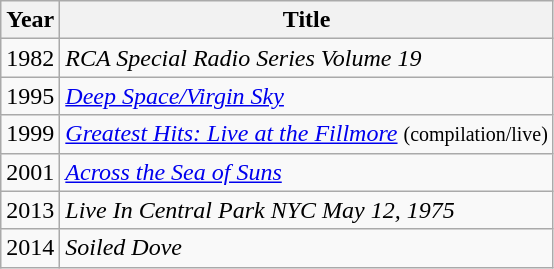<table class="wikitable">
<tr>
<th scope="col">Year</th>
<th scope="col">Title</th>
</tr>
<tr>
<td>1982</td>
<td><em>RCA Special Radio Series Volume 19</em></td>
</tr>
<tr>
<td>1995</td>
<td><em><a href='#'>Deep Space/Virgin Sky</a></em></td>
</tr>
<tr>
<td>1999</td>
<td><em><a href='#'>Greatest Hits: Live at the Fillmore</a></em> <small>(compilation/live)</small></td>
</tr>
<tr>
<td>2001</td>
<td><em><a href='#'>Across the Sea of Suns</a></em></td>
</tr>
<tr>
<td>2013</td>
<td><em>Live In Central Park NYC May 12, 1975</em></td>
</tr>
<tr>
<td>2014</td>
<td><em>Soiled Dove</em></td>
</tr>
</table>
